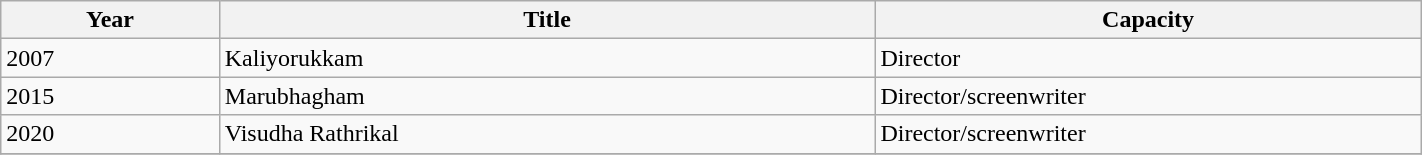<table class="wikitable plainrowheaders sortable" style="width:75%">
<tr>
<th scope="col" style="width:10%">Year</th>
<th scope="col" style="width:30%">Title</th>
<th scope="col" style="width:25%">Capacity</th>
</tr>
<tr>
<td>2007</td>
<td>Kaliyorukkam</td>
<td>Director</td>
</tr>
<tr>
<td>2015</td>
<td>Marubhagham</td>
<td>Director/screenwriter</td>
</tr>
<tr>
<td>2020</td>
<td>Visudha Rathrikal</td>
<td>Director/screenwriter</td>
</tr>
<tr>
</tr>
</table>
